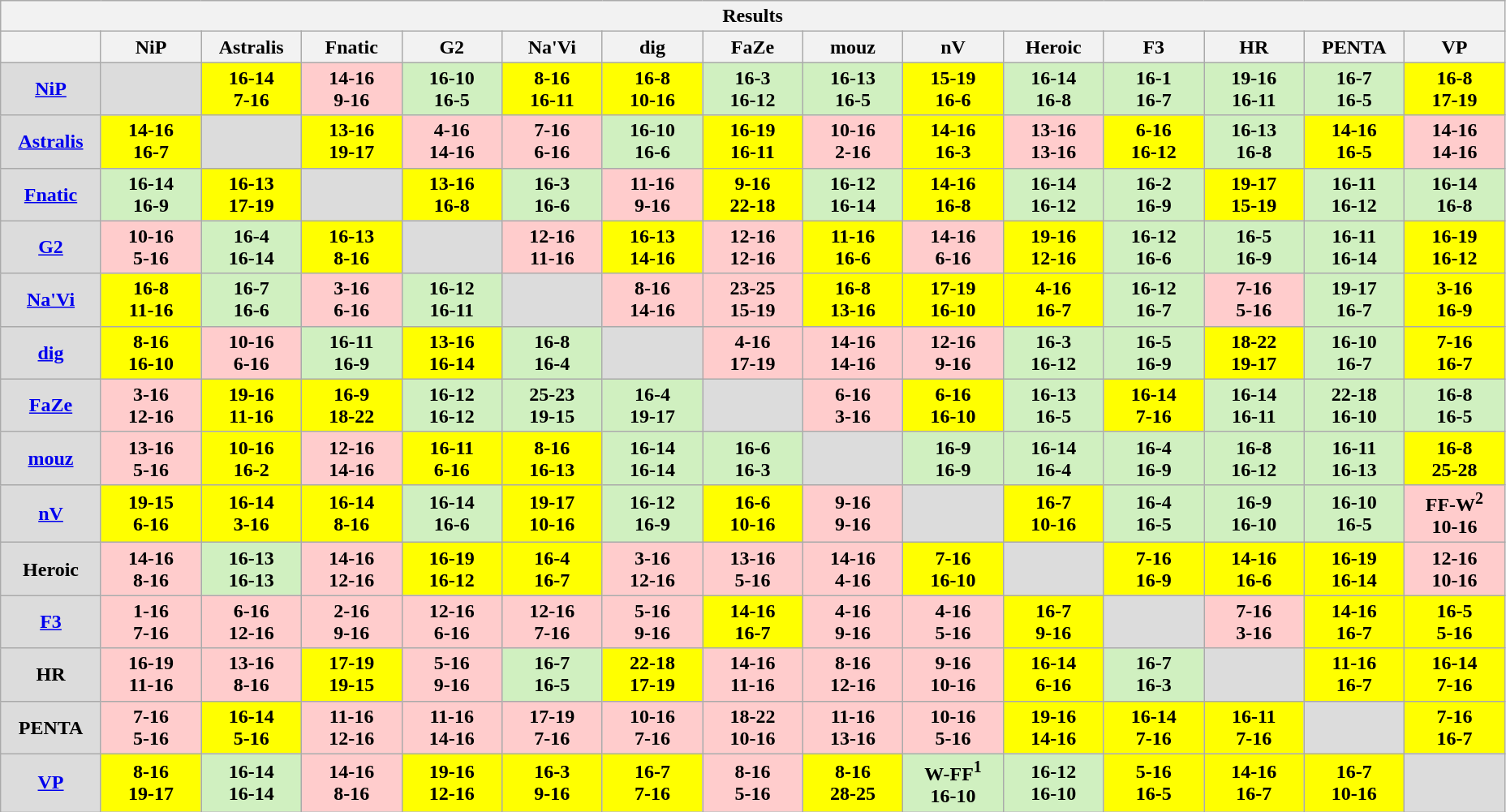<table class="wikitable" style="text-align: center;">
<tr>
<th colspan=15>Results</th>
</tr>
<tr>
<th width="75px"></th>
<th width="75px">NiP</th>
<th width="75px">Astralis</th>
<th width="75px">Fnatic</th>
<th width="75px">G2</th>
<th width="75px">Na'Vi</th>
<th width="75px">dig</th>
<th width="75px">FaZe</th>
<th width="75px">mouz</th>
<th width="75px">nV</th>
<th width="75px">Heroic</th>
<th width="75px">F3</th>
<th width="75px">HR</th>
<th width="75px">PENTA</th>
<th width="75px">VP</th>
</tr>
<tr>
<td style="background: #DCDCDC;"><strong><a href='#'>NiP</a></strong></td>
<td style="background: #DCDCDC;"></td>
<td style="background: #FFFF00;"><strong>16-14<br>7-16</strong></td>
<td style="background: #FFCCCC;"><strong>14-16<br>9-16</strong></td>
<td style="background: #D0F0C0;"><strong>16-10<br>16-5</strong></td>
<td style="background: #FFFF00;"><strong>8-16<br>16-11</strong></td>
<td style="background: #FFFF00;"><strong>16-8<br>10-16</strong></td>
<td style="background: #D0F0C0;"><strong>16-3<br>16-12</strong></td>
<td style="background: #D0F0C0;"><strong>16-13<br>16-5</strong></td>
<td style="background: #FFFF00;"><strong>15-19<br>16-6</strong></td>
<td style="background: #D0F0C0;"><strong>16-14<br>16-8</strong></td>
<td style="background: #D0F0C0;"><strong>16-1<br>16-7</strong></td>
<td style="background: #D0F0C0;"><strong>19-16<br>16-11</strong></td>
<td style="background: #D0F0C0;"><strong>16-7<br>16-5</strong></td>
<td style="background: #FFFF00;"><strong>16-8<br>17-19</strong></td>
</tr>
<tr>
<td style="background: #DCDCDC;"><strong><a href='#'>Astralis</a></strong></td>
<td style="background: #FFFF00;"><strong>14-16<br>16-7</strong></td>
<td style="background: #DCDCDC;"></td>
<td style="background: #FFFF00;"><strong>13-16<br>19-17</strong></td>
<td style="background: #FFCCCC;"><strong>4-16<br>14-16</strong></td>
<td style="background: #FFCCCC;"><strong>7-16<br>6-16</strong></td>
<td style="background: #D0F0C0;"><strong>16-10<br>16-6</strong></td>
<td style="background: #FFFF00;"><strong>16-19<br>16-11</strong></td>
<td style="background: #FFCCCC;"><strong>10-16<br>2-16</strong></td>
<td style="background: #FFFF00;"><strong>14-16<br>16-3</strong></td>
<td style="background: #FFCCCC;"><strong>13-16<br>13-16</strong></td>
<td style="background: #FFFF00;"><strong>6-16<br>16-12</strong></td>
<td style="background: #D0F0C0;"><strong>16-13<br>16-8</strong></td>
<td style="background: #FFFF00;"><strong>14-16<br>16-5</strong></td>
<td style="background: #FFCCCC;"><strong>14-16<br>14-16</strong></td>
</tr>
<tr>
<td style="background: #DCDCDC;"><strong><a href='#'>Fnatic</a></strong></td>
<td style="background: #D0F0C0;"><strong>16-14<br>16-9</strong></td>
<td style="background: #FFFF00;"><strong>16-13<br>17-19</strong></td>
<td style="background: #DCDCDC;"></td>
<td style="background: #FFFF00;"><strong>13-16<br>16-8</strong></td>
<td style="background: #D0F0C0;"><strong>16-3<br>16-6</strong></td>
<td style="background: #FFCCCC;"><strong>11-16<br>9-16</strong></td>
<td style="background: #FFFF00;"><strong>9-16<br>22-18</strong></td>
<td style="background: #D0F0C0;"><strong>16-12<br>16-14</strong></td>
<td style="background: #FFFF00;"><strong>14-16<br>16-8</strong></td>
<td style="background: #D0F0C0;"><strong>16-14<br>16-12</strong></td>
<td style="background: #D0F0C0;"><strong>16-2<br>16-9</strong></td>
<td style="background: #FFFF00;"><strong>19-17<br>15-19</strong></td>
<td style="background: #D0F0C0;"><strong>16-11<br>16-12</strong></td>
<td style="background: #D0F0C0;"><strong>16-14<br>16-8</strong></td>
</tr>
<tr>
<td style="background: #DCDCDC;"><strong><a href='#'>G2</a></strong></td>
<td style="background: #FFCCCC;"><strong>10-16<br>5-16</strong></td>
<td style="background: #D0F0C0;"><strong>16-4<br>16-14</strong></td>
<td style="background: #FFFF00;"><strong>16-13<br>8-16</strong></td>
<td style="background: #DCDCDC;"></td>
<td style="background: #FFCCCC;"><strong>12-16<br>11-16</strong></td>
<td style="background: #FFFF00;"><strong>16-13<br>14-16</strong></td>
<td style="background: #FFCCCC;"><strong>12-16<br>12-16</strong></td>
<td style="background: #FFFF00;"><strong>11-16<br>16-6</strong></td>
<td style="background: #FFCCCC;"><strong>14-16<br>6-16</strong></td>
<td style="background: #FFFF00;"><strong>19-16<br>12-16</strong></td>
<td style="background: #D0F0C0;"><strong>16-12<br>16-6</strong></td>
<td style="background: #D0F0C0;"><strong>16-5<br>16-9</strong></td>
<td style="background: #D0F0C0;"><strong>16-11<br>16-14</strong></td>
<td style="background: #FFFF00;"><strong>16-19<br>16-12</strong></td>
</tr>
<tr>
<td style="background: #DCDCDC;"><strong><a href='#'>Na'Vi</a></strong></td>
<td style="background: #FFFF00;"><strong>16-8<br>11-16</strong></td>
<td style="background: #D0F0C0;"><strong>16-7<br>16-6</strong></td>
<td style="background: #FFCCCC;"><strong>3-16<br>6-16</strong></td>
<td style="background: #D0F0C0;"><strong>16-12<br>16-11</strong></td>
<td style="background: #DCDCDC;"></td>
<td style="background: #FFCCCC;"><strong>8-16<br>14-16</strong></td>
<td style="background: #FFCCCC;"><strong>23-25<br>15-19</strong></td>
<td style="background: #FFFF00;"><strong>16-8<br>13-16</strong></td>
<td style="background: #FFFF00;"><strong>17-19<br>16-10</strong></td>
<td style="background: #FFFF00;"><strong>4-16<br>16-7</strong></td>
<td style="background: #D0F0C0;"><strong>16-12<br>16-7</strong></td>
<td style="background: #FFCCCC;"><strong>7-16<br>5-16</strong></td>
<td style="background: #D0F0C0;"><strong>19-17<br>16-7</strong></td>
<td style="background: #FFFF00;"><strong>3-16<br>16-9</strong></td>
</tr>
<tr>
<td style="background: #DCDCDC;"><strong><a href='#'>dig</a></strong></td>
<td style="background: #FFFF00;"><strong>8-16<br>16-10</strong></td>
<td style="background: #FFCCCC;"><strong>10-16<br>6-16</strong></td>
<td style="background: #D0F0C0;"><strong>16-11<br>16-9</strong></td>
<td style="background: #FFFF00;"><strong>13-16<br>16-14</strong></td>
<td style="background: #D0F0C0;"><strong>16-8<br>16-4</strong></td>
<td style="background: #DCDCDC;"></td>
<td style="background: #FFCCCC;"><strong>4-16<br>17-19</strong></td>
<td style="background: #FFCCCC;"><strong>14-16<br>14-16</strong></td>
<td style="background: #FFCCCC;"><strong>12-16<br>9-16</strong></td>
<td style="background: #D0F0C0;"><strong>16-3<br>16-12</strong></td>
<td style="background: #D0F0C0;"><strong>16-5<br>16-9</strong></td>
<td style="background: #FFFF00;"><strong>18-22<br>19-17</strong></td>
<td style="background: #D0F0C0;"><strong>16-10<br>16-7</strong></td>
<td style="background: #FFFF00;"><strong>7-16<br>16-7</strong></td>
</tr>
<tr>
<td style="background: #DCDCDC;"><strong><a href='#'>FaZe</a></strong></td>
<td style="background: #FFCCCC;"><strong>3-16<br>12-16</strong></td>
<td style="background: #FFFF00;"><strong>19-16<br>11-16</strong></td>
<td style="background: #FFFF00;"><strong>16-9<br>18-22</strong></td>
<td style="background: #D0F0C0;"><strong>16-12<br>16-12</strong></td>
<td style="background: #D0F0C0;"><strong>25-23<br>19-15</strong></td>
<td style="background: #D0F0C0;"><strong>16-4<br>19-17</strong></td>
<td style="background: #DCDCDC;"></td>
<td style="background: #FFCCCC;"><strong>6-16<br>3-16</strong></td>
<td style="background: #FFFF00;"><strong>6-16<br>16-10</strong></td>
<td style="background: #D0F0C0;"><strong>16-13<br>16-5</strong></td>
<td style="background: #FFFF00;"><strong>16-14<br>7-16</strong></td>
<td style="background: #D0F0C0;"><strong>16-14<br>16-11</strong></td>
<td style="background: #D0F0C0;"><strong>22-18<br>16-10</strong></td>
<td style="background: #D0F0C0;"><strong>16-8<br>16-5</strong></td>
</tr>
<tr>
<td style="background: #DCDCDC;"><strong><a href='#'>mouz</a></strong></td>
<td style="background: #FFCCCC;"><strong>13-16<br>5-16</strong></td>
<td style="background: #FFFF00;"><strong>10-16<br>16-2</strong></td>
<td style="background: #FFCCCC;"><strong>12-16<br>14-16</strong></td>
<td style="background: #FFFF00;"><strong>16-11<br>6-16</strong></td>
<td style="background: #FFFF00;"><strong>8-16<br>16-13</strong></td>
<td style="background: #D0F0C0;"><strong>16-14<br>16-14</strong></td>
<td style="background: #D0F0C0;"><strong>16-6<br>16-3</strong></td>
<td style="background: #DCDCDC;"></td>
<td style="background: #D0F0C0;"><strong>16-9<br>16-9</strong></td>
<td style="background: #D0F0C0;"><strong>16-14<br>16-4</strong></td>
<td style="background: #D0F0C0;"><strong>16-4<br>16-9</strong></td>
<td style="background: #D0F0C0;"><strong>16-8<br>16-12</strong></td>
<td style="background: #D0F0C0;"><strong>16-11<br>16-13</strong></td>
<td style="background: #FFFF00;"><strong>16-8<br>25-28</strong></td>
</tr>
<tr>
<td style="background: #DCDCDC;"><strong><a href='#'>nV</a></strong></td>
<td style="background: #FFFF00;"><strong>19-15<br>6-16</strong></td>
<td style="background: #FFFF00;"><strong>16-14<br>3-16</strong></td>
<td style="background: #FFFF00;"><strong>16-14<br>8-16</strong></td>
<td style="background: #D0F0C0;"><strong>16-14<br>16-6</strong></td>
<td style="background: #FFFF00;"><strong>19-17<br>10-16</strong></td>
<td style="background: #D0F0C0;"><strong>16-12<br>16-9</strong></td>
<td style="background: #FFFF00;"><strong>16-6<br>10-16</strong></td>
<td style="background: #FFCCCC;"><strong>9-16<br>9-16</strong></td>
<td style="background: #DCDCDC;"></td>
<td style="background: #FFFF00;"><strong>16-7<br>10-16</strong></td>
<td style="background: #D0F0C0;"><strong>16-4<br>16-5</strong></td>
<td style="background: #D0F0C0;"><strong>16-9<br>16-10</strong></td>
<td style="background: #D0F0C0;"><strong>16-10<br>16-5</strong></td>
<td style="background: #FFCCCC;"><strong>FF-W<sup>2</sup><br>10-16</strong></td>
</tr>
<tr>
<td style="background: #DCDCDC;"><strong>Heroic</strong></td>
<td style="background: #FFCCCC;"><strong>14-16<br>8-16</strong></td>
<td style="background: #D0F0C0;"><strong>16-13<br>16-13</strong></td>
<td style="background: #FFCCCC;"><strong>14-16<br>12-16</strong></td>
<td style="background: #FFFF00;"><strong>16-19<br>16-12</strong></td>
<td style="background: #FFFF00;"><strong>16-4<br>16-7</strong></td>
<td style="background: #FFCCCC;"><strong>3-16<br>12-16</strong></td>
<td style="background: #FFCCCC;"><strong>13-16<br>5-16</strong></td>
<td style="background: #FFCCCC;"><strong>14-16<br>4-16</strong></td>
<td style="background: #FFFF00;"><strong>7-16<br>16-10</strong></td>
<td style="background: #DCDCDC;"></td>
<td style="background: #FFFF00;"><strong>7-16<br>16-9</strong></td>
<td style="background: #FFFF00;"><strong>14-16<br>16-6</strong></td>
<td style="background: #FFFF00;"><strong>16-19<br>16-14</strong></td>
<td style="background: #FFCCCC;"><strong>12-16<br>10-16</strong></td>
</tr>
<tr>
<td style="background: #DCDCDC;"><strong><a href='#'>F3</a></strong></td>
<td style="background: #FFCCCC;"><strong>1-16<br>7-16</strong></td>
<td style="background: #FFCCCC;"><strong>6-16<br>12-16</strong></td>
<td style="background: #FFCCCC;"><strong>2-16<br>9-16</strong></td>
<td style="background: #FFCCCC;"><strong>12-16<br>6-16</strong></td>
<td style="background: #FFCCCC;"><strong>12-16<br>7-16</strong></td>
<td style="background: #FFCCCC;"><strong>5-16<br>9-16</strong></td>
<td style="background: #FFFF00;"><strong>14-16<br>16-7</strong></td>
<td style="background: #FFCCCC;"><strong>4-16<br>9-16</strong></td>
<td style="background: #FFCCCC;"><strong>4-16<br>5-16</strong></td>
<td style="background: #FFFF00;"><strong>16-7<br>9-16</strong></td>
<td style="background: #DCDCDC;"></td>
<td style="background: #FFCCCC;"><strong>7-16<br>3-16</strong></td>
<td style="background: #FFFF00;"><strong>14-16<br>16-7</strong></td>
<td style="background: #FFFF00;"><strong>16-5<br>5-16</strong></td>
</tr>
<tr>
<td style="background: #DCDCDC;"><strong>HR</strong></td>
<td style="background: #FFCCCC;"><strong>16-19<br>11-16</strong></td>
<td style="background: #FFCCCC;"><strong>13-16<br>8-16</strong></td>
<td style="background: #FFFF00;"><strong>17-19<br>19-15</strong></td>
<td style="background: #FFCCCC;"><strong>5-16<br>9-16</strong></td>
<td style="background: #D0F0C0;"><strong>16-7<br>16-5</strong></td>
<td style="background: #FFFF00;"><strong>22-18<br>17-19</strong></td>
<td style="background: #FFCCCC;"><strong>14-16<br>11-16</strong></td>
<td style="background: #FFCCCC;"><strong>8-16<br>12-16</strong></td>
<td style="background: #FFCCCC;"><strong>9-16<br>10-16</strong></td>
<td style="background: #FFFF00;"><strong>16-14<br>6-16</strong></td>
<td style="background: #D0F0C0;"><strong>16-7<br>16-3</strong></td>
<td style="background: #DCDCDC;"></td>
<td style="background: #FFFF00;"><strong>11-16<br>16-7</strong></td>
<td style="background: #FFFF00;"><strong>16-14<br>7-16</strong></td>
</tr>
<tr>
<td style="background: #DCDCDC;"><strong>PENTA</strong></td>
<td style="background: #FFCCCC;"><strong>7-16<br>5-16</strong></td>
<td style="background: #FFFF00;"><strong>16-14<br>5-16</strong></td>
<td style="background: #FFCCCC;"><strong>11-16<br>12-16</strong></td>
<td style="background: #FFCCCC;"><strong>11-16<br>14-16</strong></td>
<td style="background: #FFCCCC;"><strong>17-19<br>7-16</strong></td>
<td style="background: #FFCCCC;"><strong>10-16<br>7-16</strong></td>
<td style="background: #FFCCCC;"><strong>18-22<br>10-16</strong></td>
<td style="background: #FFCCCC;"><strong>11-16<br>13-16</strong></td>
<td style="background: #FFCCCC;"><strong>10-16<br>5-16</strong></td>
<td style="background: #FFFF00;"><strong>19-16<br>14-16</strong></td>
<td style="background: #FFFF00;"><strong>16-14<br>7-16</strong></td>
<td style="background: #FFFF00;"><strong>16-11<br>7-16</strong></td>
<td style="background: #DCDCDC;"></td>
<td style="background: #FFFF00;"><strong>7-16<br>16-7</strong></td>
</tr>
<tr>
<td style="background: #DCDCDC;"><strong><a href='#'>VP</a></strong></td>
<td style="background: #FFFF00;"><strong>8-16<br>19-17</strong></td>
<td style="background: #D0F0C0;"><strong>16-14<br>16-14</strong></td>
<td style="background: #FFCCCC;"><strong>14-16<br>8-16</strong></td>
<td style="background: #FFFF00;"><strong>19-16<br>12-16</strong></td>
<td style="background: #FFFF00;"><strong>16-3<br>9-16</strong></td>
<td style="background: #FFFF00;"><strong>16-7<br>7-16</strong></td>
<td style="background: #FFCCCC;"><strong>8-16<br>5-16</strong></td>
<td style="background: #FFFF00;"><strong>8-16<br>28-25</strong></td>
<td style="background: #D0F0C0;"><strong>W-FF<sup>1</sup><br>16-10</strong></td>
<td style="background: #D0F0C0;"><strong>16-12<br>16-10</strong></td>
<td style="background: #FFFF00;"><strong>5-16<br>16-5</strong></td>
<td style="background: #FFFF00;"><strong>14-16<br>16-7</strong></td>
<td style="background: #FFFF00;"><strong>16-7<br>10-16</strong></td>
<td style="background: #DCDCDC;"></td>
</tr>
</table>
